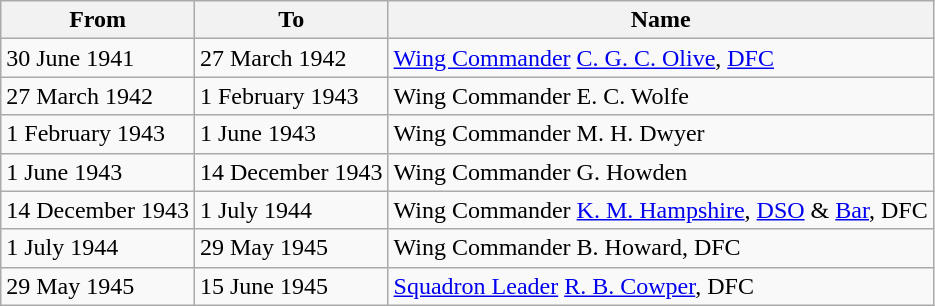<table class="wikitable">
<tr>
<th>From</th>
<th>To</th>
<th>Name</th>
</tr>
<tr>
<td>30 June 1941</td>
<td>27 March 1942</td>
<td><a href='#'>Wing Commander</a> <a href='#'>C. G. C. Olive</a>, <a href='#'>DFC</a></td>
</tr>
<tr>
<td>27 March 1942</td>
<td>1 February 1943</td>
<td>Wing Commander E. C. Wolfe</td>
</tr>
<tr>
<td>1 February 1943</td>
<td>1 June 1943</td>
<td>Wing Commander M. H. Dwyer</td>
</tr>
<tr>
<td>1 June 1943</td>
<td>14 December 1943</td>
<td>Wing Commander G. Howden</td>
</tr>
<tr>
<td>14 December 1943</td>
<td>1 July 1944</td>
<td>Wing Commander <a href='#'>K. M. Hampshire</a>, <a href='#'>DSO</a> & <a href='#'>Bar</a>, DFC</td>
</tr>
<tr>
<td>1 July 1944</td>
<td>29 May 1945</td>
<td>Wing Commander B. Howard, DFC</td>
</tr>
<tr>
<td>29 May 1945</td>
<td>15 June 1945</td>
<td><a href='#'>Squadron Leader</a> <a href='#'>R. B. Cowper</a>, DFC</td>
</tr>
</table>
